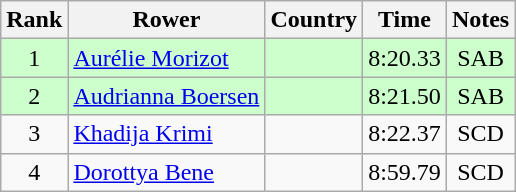<table class="wikitable" style="text-align:center">
<tr>
<th>Rank</th>
<th>Rower</th>
<th>Country</th>
<th>Time</th>
<th>Notes</th>
</tr>
<tr bgcolor=ccffcc>
<td>1</td>
<td align="left"><a href='#'>Aurélie Morizot</a></td>
<td align="left"></td>
<td>8:20.33</td>
<td>SAB</td>
</tr>
<tr bgcolor=ccffcc>
<td>2</td>
<td align="left"><a href='#'>Audrianna Boersen</a></td>
<td align="left"></td>
<td>8:21.50</td>
<td>SAB</td>
</tr>
<tr>
<td>3</td>
<td align="left"><a href='#'>Khadija Krimi</a></td>
<td align="left"></td>
<td>8:22.37</td>
<td>SCD</td>
</tr>
<tr>
<td>4</td>
<td align="left"><a href='#'>Dorottya Bene</a></td>
<td align="left"></td>
<td>8:59.79</td>
<td>SCD</td>
</tr>
</table>
